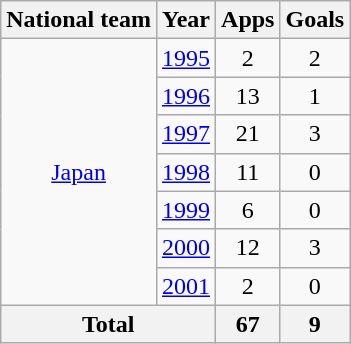<table class="wikitable" style="text-align:center">
<tr>
<th>National team</th>
<th>Year</th>
<th>Apps</th>
<th>Goals</th>
</tr>
<tr>
<td rowspan="7"><a href='#'>Japan</a></td>
<td><a href='#'>1995</a></td>
<td>2</td>
<td>2</td>
</tr>
<tr>
<td><a href='#'>1996</a></td>
<td>13</td>
<td>1</td>
</tr>
<tr>
<td><a href='#'>1997</a></td>
<td>21</td>
<td>3</td>
</tr>
<tr>
<td><a href='#'>1998</a></td>
<td>11</td>
<td>0</td>
</tr>
<tr>
<td><a href='#'>1999</a></td>
<td>6</td>
<td>0</td>
</tr>
<tr>
<td><a href='#'>2000</a></td>
<td>12</td>
<td>3</td>
</tr>
<tr>
<td><a href='#'>2001</a></td>
<td>2</td>
<td>0</td>
</tr>
<tr>
<th colspan="2">Total</th>
<th>67</th>
<th>9</th>
</tr>
</table>
